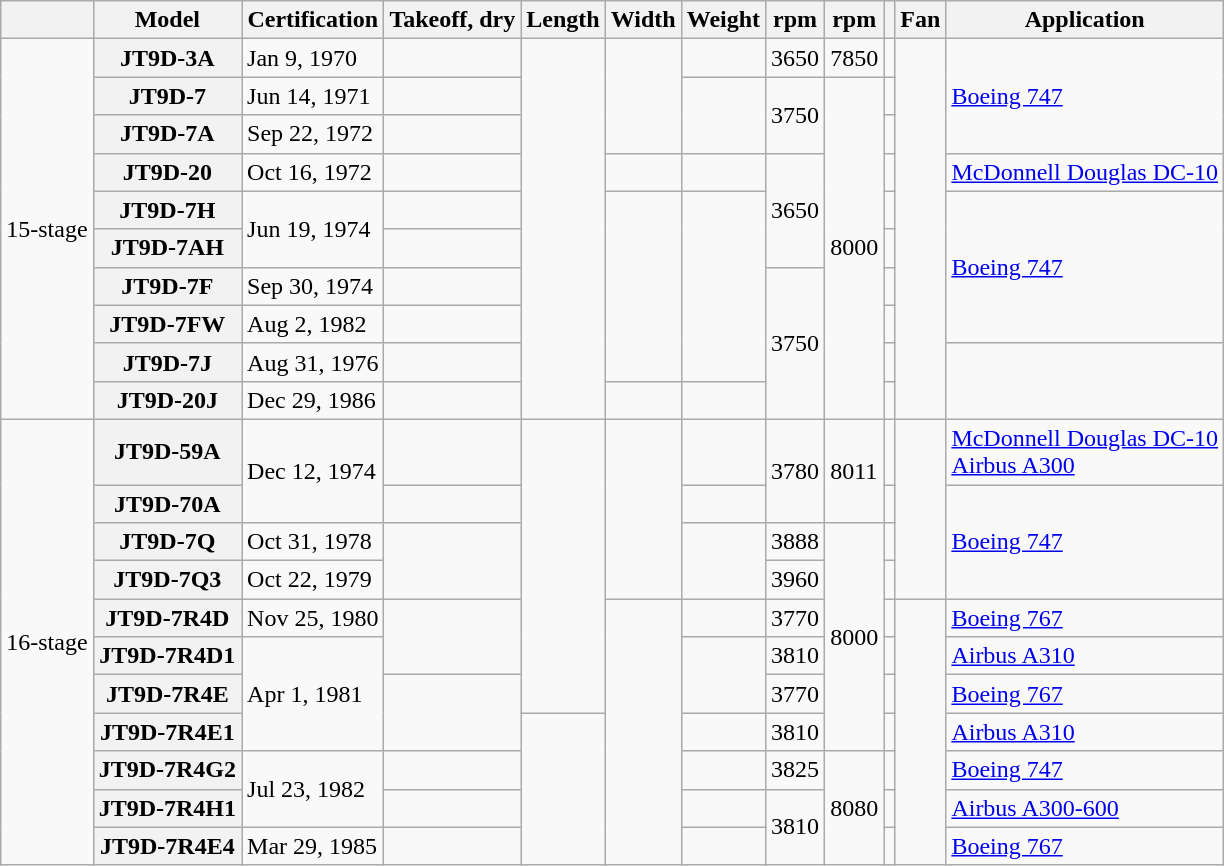<table class="wikitable sortable">
<tr>
<th></th>
<th>Model</th>
<th data-sort-type="usLongDate">Certification</th>
<th>Takeoff, dry</th>
<th>Length</th>
<th>Width</th>
<th>Weight</th>
<th> rpm</th>
<th> rpm</th>
<th></th>
<th>Fan</th>
<th>Application</th>
</tr>
<tr>
<td rowspan="10">15-stage</td>
<th>JT9D-3A</th>
<td>Jan 9, 1970</td>
<td></td>
<td rowspan="10"></td>
<td rowspan="3"></td>
<td></td>
<td>3650</td>
<td>7850</td>
<td></td>
<td rowspan="10"></td>
<td rowspan=3><a href='#'>Boeing 747</a></td>
</tr>
<tr>
<th>JT9D-7</th>
<td>Jun 14, 1971</td>
<td></td>
<td rowspan=2></td>
<td rowspan=2>3750</td>
<td rowspan="9">8000</td>
<td></td>
</tr>
<tr>
<th>JT9D-7A</th>
<td>Sep 22, 1972</td>
<td></td>
<td></td>
</tr>
<tr>
<th>JT9D-20</th>
<td>Oct 16, 1972</td>
<td></td>
<td></td>
<td></td>
<td rowspan=3>3650</td>
<td></td>
<td><a href='#'>McDonnell Douglas DC-10</a></td>
</tr>
<tr>
<th>JT9D-7H</th>
<td rowspan=2>Jun 19, 1974</td>
<td></td>
<td rowspan="5"></td>
<td rowspan="5"></td>
<td></td>
<td rowspan=4><a href='#'>Boeing 747</a></td>
</tr>
<tr>
<th>JT9D-7AH</th>
<td></td>
<td></td>
</tr>
<tr>
<th>JT9D-7F</th>
<td>Sep 30, 1974</td>
<td></td>
<td rowspan="4">3750</td>
<td></td>
</tr>
<tr>
<th>JT9D-7FW</th>
<td>Aug 2, 1982</td>
<td></td>
<td></td>
</tr>
<tr>
<th>JT9D-7J</th>
<td>Aug 31, 1976</td>
<td></td>
<td></td>
</tr>
<tr>
<th>JT9D-20J</th>
<td>Dec 29, 1986</td>
<td></td>
<td></td>
<td></td>
<td></td>
</tr>
<tr>
<td rowspan=11>16-stage</td>
<th>JT9D-59A</th>
<td rowspan=2>Dec 12, 1974</td>
<td></td>
<td rowspan= 7></td>
<td rowspan= 4></td>
<td></td>
<td rowspan=2>3780</td>
<td rowspan=2>8011</td>
<td></td>
<td rowspan=4></td>
<td><a href='#'>McDonnell Douglas DC-10</a><br><a href='#'>Airbus A300</a></td>
</tr>
<tr>
<th>JT9D-70A</th>
<td></td>
<td></td>
<td></td>
<td rowspan=3><a href='#'>Boeing 747</a></td>
</tr>
<tr>
<th>JT9D-7Q</th>
<td>Oct 31, 1978</td>
<td rowspan=2></td>
<td rowspan=2></td>
<td>3888</td>
<td rowspan=6>8000</td>
<td></td>
</tr>
<tr>
<th>JT9D-7Q3</th>
<td>Oct 22, 1979</td>
<td>3960</td>
<td></td>
</tr>
<tr>
<th>JT9D-7R4D</th>
<td>Nov 25, 1980</td>
<td rowspan=2></td>
<td rowspan=7></td>
<td></td>
<td>3770</td>
<td></td>
<td rowspan=7></td>
<td><a href='#'>Boeing 767</a></td>
</tr>
<tr>
<th>JT9D-7R4D1</th>
<td rowspan=3>Apr 1, 1981</td>
<td rowspan=2></td>
<td>3810</td>
<td></td>
<td><a href='#'>Airbus A310</a></td>
</tr>
<tr>
<th>JT9D-7R4E</th>
<td rowspan=2></td>
<td>3770</td>
<td></td>
<td><a href='#'>Boeing 767</a></td>
</tr>
<tr>
<th>JT9D-7R4E1</th>
<td rowspan= 4></td>
<td></td>
<td>3810</td>
<td></td>
<td><a href='#'>Airbus A310</a></td>
</tr>
<tr>
<th>JT9D-7R4G2</th>
<td rowspan=2>Jul 23, 1982</td>
<td></td>
<td></td>
<td>3825</td>
<td rowspan=3>8080</td>
<td></td>
<td><a href='#'>Boeing 747</a></td>
</tr>
<tr>
<th>JT9D-7R4H1</th>
<td></td>
<td></td>
<td rowspan=2>3810</td>
<td></td>
<td><a href='#'>Airbus A300-600</a></td>
</tr>
<tr>
<th>JT9D-7R4E4</th>
<td>Mar 29, 1985</td>
<td></td>
<td></td>
<td></td>
<td><a href='#'>Boeing 767</a></td>
</tr>
</table>
